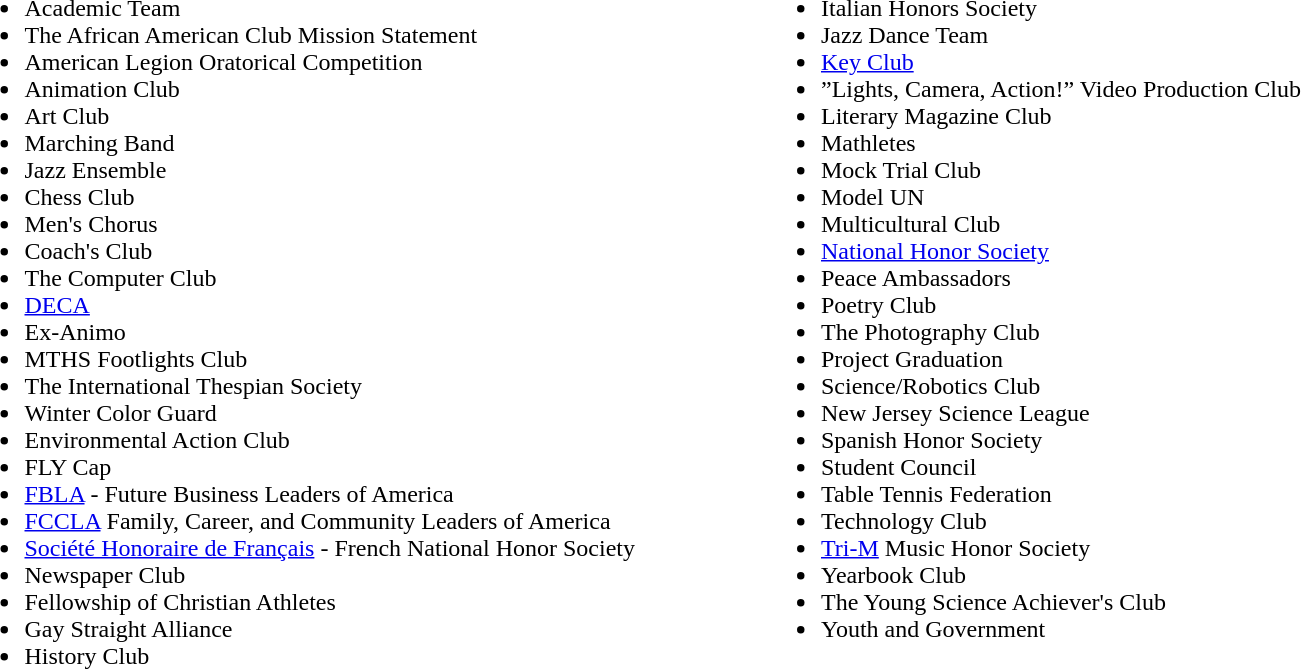<table>
<tr valign ="top">
<td><br><ul><li>Academic Team</li><li>The African American Club Mission Statement</li><li>American Legion Oratorical Competition</li><li>Animation Club</li><li>Art Club</li><li>Marching Band</li><li>Jazz Ensemble</li><li>Chess Club</li><li>Men's Chorus</li><li>Coach's Club</li><li>The Computer Club</li><li><a href='#'>DECA</a></li><li>Ex-Animo</li><li>MTHS Footlights Club</li><li>The International Thespian Society</li><li>Winter Color Guard</li><li>Environmental Action Club</li><li>FLY Cap</li><li><a href='#'>FBLA</a> - Future Business Leaders of America</li><li><a href='#'>FCCLA</a> Family, Career, and Community Leaders of America</li><li><a href='#'>Société Honoraire de Français</a> - French National Honor Society</li><li>Newspaper Club</li><li>Fellowship of Christian Athletes</li><li>Gay Straight Alliance</li><li>History Club</li></ul></td>
<td></td>
<td></td>
<td></td>
<td></td>
<td></td>
<td></td>
<td></td>
<td></td>
<td></td>
<td></td>
<td></td>
<td></td>
<td></td>
<td></td>
<td></td>
<td></td>
<td></td>
<td></td>
<td></td>
<td></td>
<td><br><ul><li>Italian Honors Society</li><li>Jazz Dance Team</li><li><a href='#'>Key Club</a></li><li>”Lights, Camera, Action!” Video Production Club</li><li>Literary Magazine Club</li><li>Mathletes</li><li>Mock Trial Club</li><li>Model UN</li><li>Multicultural Club</li><li><a href='#'>National Honor Society</a></li><li>Peace Ambassadors</li><li>Poetry Club</li><li>The Photography Club</li><li>Project Graduation</li><li>Science/Robotics Club</li><li>New Jersey Science League</li><li>Spanish Honor Society</li><li>Student Council</li><li>Table Tennis Federation</li><li>Technology Club</li><li><a href='#'>Tri-M</a> Music Honor Society</li><li>Yearbook Club</li><li>The Young Science Achiever's Club</li><li>Youth and Government</li></ul></td>
</tr>
</table>
